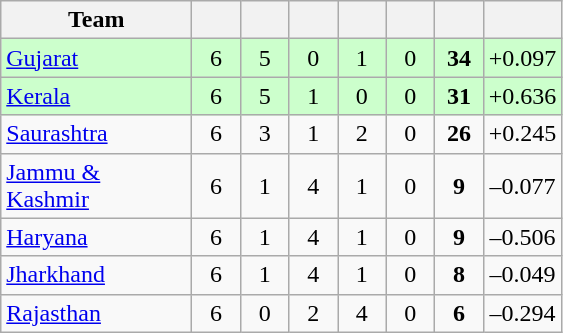<table class="wikitable" style="text-align:center">
<tr>
<th style="width:120px">Team</th>
<th style="width:25px"></th>
<th style="width:25px"></th>
<th style="width:25px"></th>
<th style="width:25px"></th>
<th style="width:25px"></th>
<th style="width:25px"></th>
<th style="width:40px;"></th>
</tr>
<tr style="background:#cfc;">
<td style="text-align:left"><a href='#'>Gujarat</a></td>
<td>6</td>
<td>5</td>
<td>0</td>
<td>1</td>
<td>0</td>
<td><strong>34</strong></td>
<td>+0.097</td>
</tr>
<tr style="background:#cfc;">
<td style="text-align:left"><a href='#'>Kerala</a></td>
<td>6</td>
<td>5</td>
<td>1</td>
<td>0</td>
<td>0</td>
<td><strong>31</strong></td>
<td>+0.636</td>
</tr>
<tr>
<td style="text-align:left"><a href='#'>Saurashtra</a></td>
<td>6</td>
<td>3</td>
<td>1</td>
<td>2</td>
<td>0</td>
<td><strong>26</strong></td>
<td>+0.245</td>
</tr>
<tr>
<td style="text-align:left"><a href='#'>Jammu & Kashmir</a></td>
<td>6</td>
<td>1</td>
<td>4</td>
<td>1</td>
<td>0</td>
<td><strong>9</strong></td>
<td>–0.077</td>
</tr>
<tr>
<td style="text-align:left"><a href='#'>Haryana</a></td>
<td>6</td>
<td>1</td>
<td>4</td>
<td>1</td>
<td>0</td>
<td><strong>9</strong></td>
<td>–0.506</td>
</tr>
<tr>
<td style="text-align:left"><a href='#'>Jharkhand</a></td>
<td>6</td>
<td>1</td>
<td>4</td>
<td>1</td>
<td>0</td>
<td><strong>8</strong></td>
<td>–0.049</td>
</tr>
<tr>
<td style="text-align:left"><a href='#'>Rajasthan</a></td>
<td>6</td>
<td>0</td>
<td>2</td>
<td>4</td>
<td>0</td>
<td><strong>6</strong></td>
<td>–0.294</td>
</tr>
</table>
